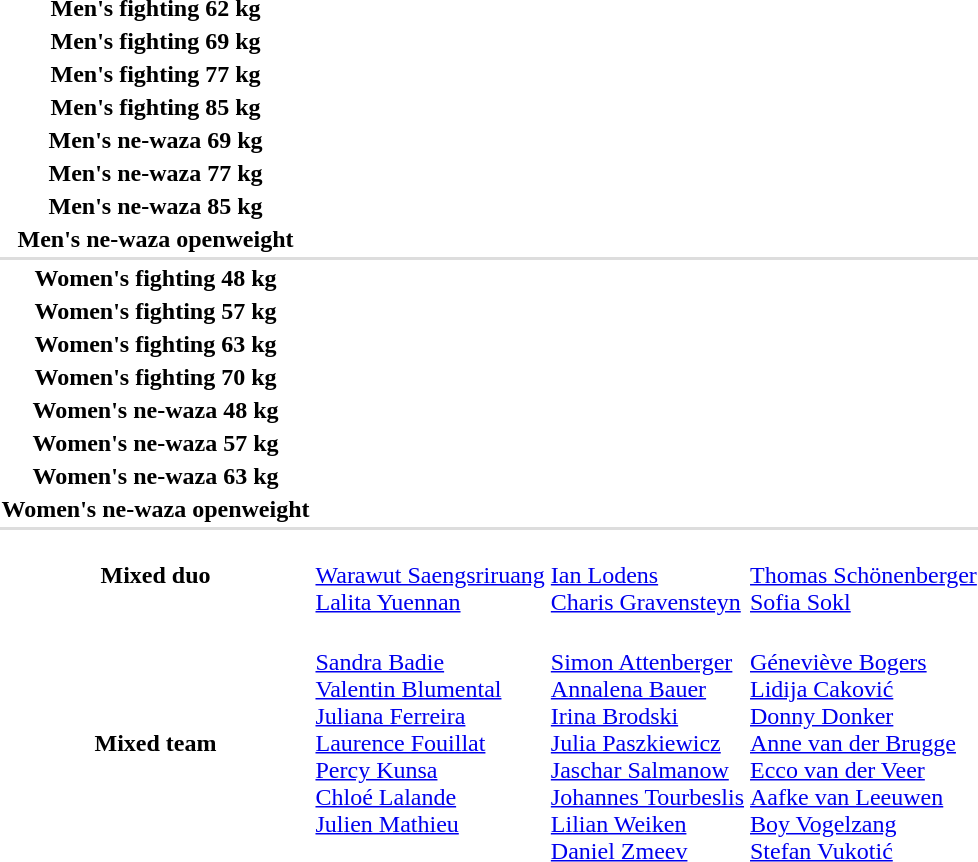<table>
<tr>
<th scope="row">Men's fighting 62 kg</th>
<td></td>
<td></td>
<td></td>
</tr>
<tr>
<th scope="row">Men's fighting 69 kg</th>
<td></td>
<td></td>
<td></td>
</tr>
<tr>
<th scope="row">Men's fighting 77 kg</th>
<td></td>
<td></td>
<td></td>
</tr>
<tr>
<th scope="row">Men's fighting 85 kg</th>
<td></td>
<td></td>
<td></td>
</tr>
<tr>
<th scope="row">Men's ne-waza 69 kg</th>
<td></td>
<td></td>
<td></td>
</tr>
<tr>
<th scope="row">Men's ne-waza 77 kg</th>
<td></td>
<td></td>
<td></td>
</tr>
<tr>
<th scope="row">Men's ne-waza 85 kg</th>
<td></td>
<td></td>
<td></td>
</tr>
<tr>
<th scope="row">Men's ne-waza openweight</th>
<td></td>
<td></td>
<td></td>
</tr>
<tr bgcolor=#DDDDDD>
<td colspan=4></td>
</tr>
<tr>
<th scope="row">Women's fighting 48 kg</th>
<td></td>
<td></td>
<td></td>
</tr>
<tr>
<th scope="row">Women's fighting 57 kg</th>
<td></td>
<td></td>
<td></td>
</tr>
<tr>
<th scope="row">Women's fighting 63 kg</th>
<td></td>
<td></td>
<td></td>
</tr>
<tr>
<th scope="row">Women's fighting 70 kg</th>
<td></td>
<td></td>
<td></td>
</tr>
<tr>
<th scope="row">Women's ne-waza 48 kg</th>
<td></td>
<td></td>
<td></td>
</tr>
<tr>
<th scope="row">Women's ne-waza 57 kg</th>
<td></td>
<td></td>
<td></td>
</tr>
<tr>
<th scope="row">Women's ne-waza 63 kg</th>
<td></td>
<td></td>
<td></td>
</tr>
<tr>
<th scope="row">Women's ne-waza openweight</th>
<td></td>
<td></td>
<td></td>
</tr>
<tr bgcolor=#DDDDDD>
<td colspan=4></td>
</tr>
<tr>
<th scope="row">Mixed duo</th>
<td><br><a href='#'>Warawut Saengsriruang</a><br><a href='#'>Lalita Yuennan</a></td>
<td><br><a href='#'>Ian Lodens</a><br><a href='#'>Charis Gravensteyn</a></td>
<td><br><a href='#'>Thomas Schönenberger</a><br><a href='#'>Sofia Sokl</a></td>
</tr>
<tr>
<th scope="row">Mixed team</th>
<td valign=top><br><a href='#'>Sandra Badie</a><br><a href='#'>Valentin Blumental</a><br><a href='#'>Juliana Ferreira</a><br><a href='#'>Laurence Fouillat</a><br><a href='#'>Percy Kunsa</a><br><a href='#'>Chloé Lalande</a><br><a href='#'>Julien Mathieu</a></td>
<td><br><a href='#'>Simon Attenberger</a><br><a href='#'>Annalena Bauer</a><br><a href='#'>Irina Brodski</a><br><a href='#'>Julia Paszkiewicz</a><br><a href='#'>Jaschar Salmanow</a><br><a href='#'>Johannes Tourbeslis</a><br><a href='#'>Lilian Weiken</a><br><a href='#'>Daniel Zmeev</a></td>
<td><br><a href='#'>Géneviève Bogers</a><br><a href='#'>Lidija Caković</a><br><a href='#'>Donny Donker</a><br><a href='#'>Anne van der Brugge</a><br><a href='#'>Ecco van der Veer</a><br><a href='#'>Aafke van Leeuwen</a><br><a href='#'>Boy Vogelzang</a><br><a href='#'>Stefan Vukotić</a></td>
</tr>
</table>
